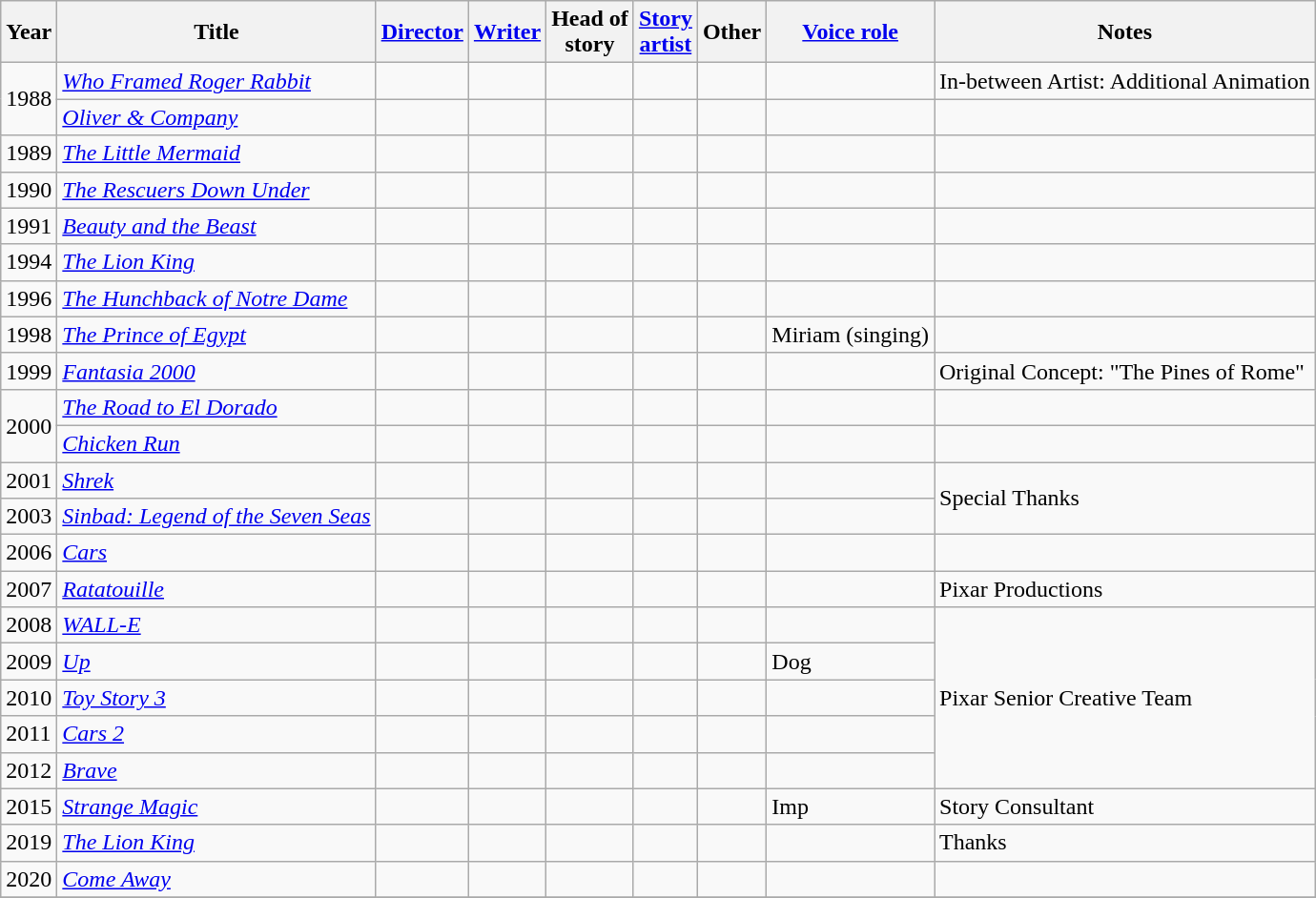<table class="wikitable">
<tr>
<th>Year</th>
<th>Title</th>
<th><a href='#'>Director</a></th>
<th><a href='#'>Writer</a></th>
<th>Head of<br>story</th>
<th><a href='#'>Story<br>artist</a></th>
<th>Other</th>
<th><a href='#'>Voice role</a></th>
<th>Notes</th>
</tr>
<tr>
<td rowspan=2>1988</td>
<td><em><a href='#'>Who Framed Roger Rabbit</a></em></td>
<td></td>
<td></td>
<td></td>
<td></td>
<td></td>
<td></td>
<td>In-between Artist: Additional Animation</td>
</tr>
<tr>
<td><em><a href='#'>Oliver & Company</a></em></td>
<td></td>
<td></td>
<td></td>
<td></td>
<td></td>
<td></td>
<td></td>
</tr>
<tr>
<td>1989</td>
<td><em><a href='#'>The Little Mermaid</a></em></td>
<td></td>
<td></td>
<td></td>
<td></td>
<td></td>
<td></td>
<td></td>
</tr>
<tr>
<td>1990</td>
<td><em><a href='#'>The Rescuers Down Under</a></em></td>
<td></td>
<td></td>
<td></td>
<td></td>
<td></td>
<td></td>
<td></td>
</tr>
<tr>
<td>1991</td>
<td><em><a href='#'>Beauty and the Beast</a></em></td>
<td></td>
<td></td>
<td></td>
<td></td>
<td></td>
<td></td>
<td></td>
</tr>
<tr>
<td>1994</td>
<td><em><a href='#'>The Lion King</a></em></td>
<td></td>
<td></td>
<td></td>
<td></td>
<td></td>
<td></td>
<td></td>
</tr>
<tr>
<td>1996</td>
<td><em><a href='#'>The Hunchback of Notre Dame</a></em></td>
<td></td>
<td></td>
<td></td>
<td></td>
<td></td>
<td></td>
<td></td>
</tr>
<tr>
<td>1998</td>
<td><em><a href='#'>The Prince of Egypt</a></em></td>
<td></td>
<td></td>
<td></td>
<td></td>
<td></td>
<td>Miriam (singing)</td>
<td></td>
</tr>
<tr>
<td>1999</td>
<td><em><a href='#'>Fantasia 2000</a></em></td>
<td></td>
<td></td>
<td></td>
<td></td>
<td></td>
<td></td>
<td>Original Concept: "The Pines of Rome"</td>
</tr>
<tr>
<td rowspan="2">2000</td>
<td><em><a href='#'>The Road to El Dorado</a></em></td>
<td></td>
<td></td>
<td></td>
<td></td>
<td></td>
<td></td>
<td></td>
</tr>
<tr>
<td><em><a href='#'>Chicken Run</a></em></td>
<td></td>
<td></td>
<td></td>
<td></td>
<td></td>
<td></td>
<td></td>
</tr>
<tr>
<td>2001</td>
<td><em><a href='#'>Shrek</a></em></td>
<td></td>
<td></td>
<td></td>
<td></td>
<td></td>
<td></td>
<td rowspan=2>Special Thanks</td>
</tr>
<tr>
<td>2003</td>
<td><em><a href='#'>Sinbad: Legend of the Seven Seas</a></em></td>
<td></td>
<td></td>
<td></td>
<td></td>
<td></td>
<td></td>
</tr>
<tr>
<td>2006</td>
<td><em><a href='#'>Cars</a></em></td>
<td></td>
<td></td>
<td></td>
<td></td>
<td></td>
<td></td>
<td></td>
</tr>
<tr>
<td>2007</td>
<td><em><a href='#'>Ratatouille</a></em></td>
<td></td>
<td></td>
<td></td>
<td></td>
<td></td>
<td></td>
<td>Pixar Productions</td>
</tr>
<tr>
<td>2008</td>
<td><em><a href='#'>WALL-E</a></em></td>
<td></td>
<td></td>
<td></td>
<td></td>
<td></td>
<td></td>
<td rowspan="5">Pixar Senior Creative Team</td>
</tr>
<tr>
<td>2009</td>
<td><em><a href='#'>Up</a></em></td>
<td></td>
<td></td>
<td></td>
<td></td>
<td></td>
<td>Dog</td>
</tr>
<tr>
<td>2010</td>
<td><em><a href='#'>Toy Story 3</a></em></td>
<td></td>
<td></td>
<td></td>
<td></td>
<td></td>
<td></td>
</tr>
<tr>
<td>2011</td>
<td><em><a href='#'>Cars 2</a></em></td>
<td></td>
<td></td>
<td></td>
<td></td>
<td></td>
<td></td>
</tr>
<tr>
<td>2012</td>
<td><em><a href='#'>Brave</a></em></td>
<td></td>
<td></td>
<td></td>
<td></td>
<td></td>
<td></td>
</tr>
<tr>
<td>2015</td>
<td><em><a href='#'>Strange Magic</a></em></td>
<td></td>
<td></td>
<td></td>
<td></td>
<td></td>
<td>Imp</td>
<td>Story Consultant</td>
</tr>
<tr>
<td>2019</td>
<td><em><a href='#'>The Lion King</a></em></td>
<td></td>
<td></td>
<td></td>
<td></td>
<td></td>
<td></td>
<td>Thanks</td>
</tr>
<tr>
<td>2020</td>
<td><em><a href='#'>Come Away</a></em></td>
<td></td>
<td></td>
<td></td>
<td></td>
<td></td>
<td></td>
<td></td>
</tr>
<tr>
</tr>
</table>
